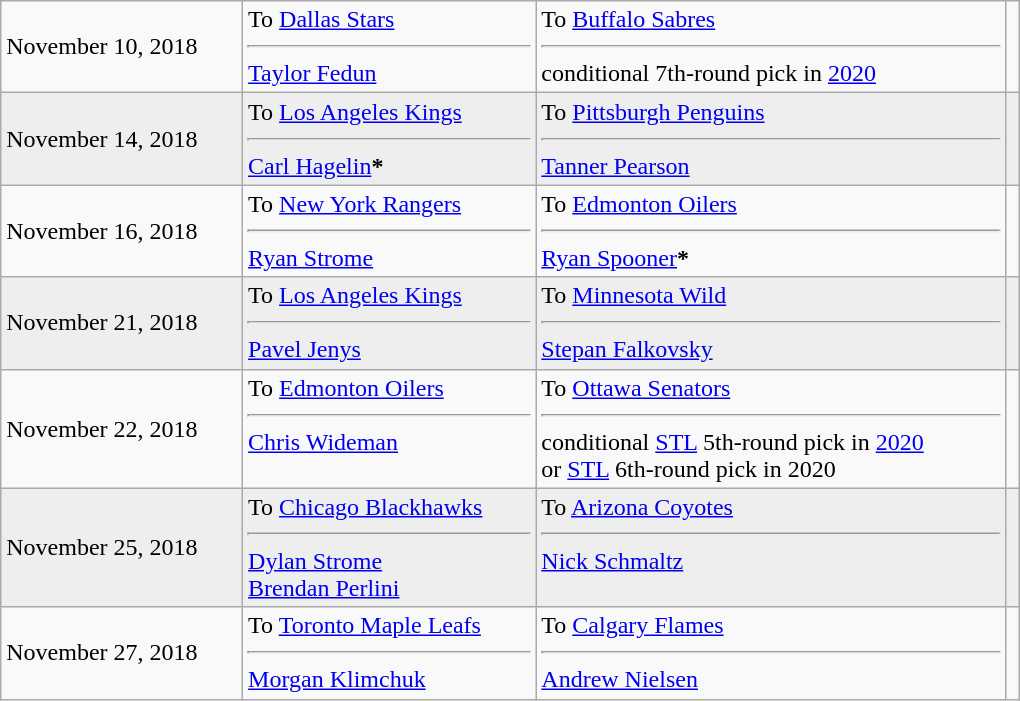<table class="wikitable" style="border:1px solid #999999; width:680px;">
<tr>
<td>November 10, 2018</td>
<td valign="top">To <a href='#'>Dallas Stars</a><hr><a href='#'>Taylor Fedun</a></td>
<td valign="top">To <a href='#'>Buffalo Sabres</a><hr><span>conditional</span> 7th-round pick in <a href='#'>2020</a></td>
<td></td>
</tr>
<tr bgcolor="eeeeee">
<td>November 14, 2018</td>
<td valign="top">To <a href='#'>Los Angeles Kings</a><hr><a href='#'>Carl Hagelin</a><span><strong>*</strong></span></td>
<td valign="top">To <a href='#'>Pittsburgh Penguins</a><hr><a href='#'>Tanner Pearson</a></td>
<td></td>
</tr>
<tr>
<td>November 16, 2018</td>
<td valign="top">To <a href='#'>New York Rangers</a><hr><a href='#'>Ryan Strome</a></td>
<td valign="top">To <a href='#'>Edmonton Oilers</a><hr><a href='#'>Ryan Spooner</a><span><strong>*</strong></span></td>
<td></td>
</tr>
<tr bgcolor="eeeeee">
<td>November 21, 2018</td>
<td valign="top">To <a href='#'>Los Angeles Kings</a><hr><a href='#'>Pavel Jenys</a></td>
<td valign="top">To <a href='#'>Minnesota Wild</a><hr><a href='#'>Stepan Falkovsky</a></td>
<td></td>
</tr>
<tr>
<td>November 22, 2018</td>
<td valign="top">To <a href='#'>Edmonton Oilers</a><hr><a href='#'>Chris Wideman</a></td>
<td valign="top">To <a href='#'>Ottawa Senators</a><hr><span>conditional</span> <a href='#'>STL</a> 5th-round pick in <a href='#'>2020</a><br>or  <a href='#'>STL</a> 6th-round pick in 2020</td>
<td></td>
</tr>
<tr bgcolor="eeeeee">
<td>November 25, 2018</td>
<td valign="top">To <a href='#'>Chicago Blackhawks</a><hr><a href='#'>Dylan Strome</a><br><a href='#'>Brendan Perlini</a></td>
<td valign="top">To <a href='#'>Arizona Coyotes</a><hr><a href='#'>Nick Schmaltz</a></td>
<td></td>
</tr>
<tr>
<td>November 27, 2018</td>
<td valign="top">To <a href='#'>Toronto Maple Leafs</a><hr><a href='#'>Morgan Klimchuk</a></td>
<td valign="top">To <a href='#'>Calgary Flames</a><hr><a href='#'>Andrew Nielsen</a></td>
<td></td>
</tr>
</table>
